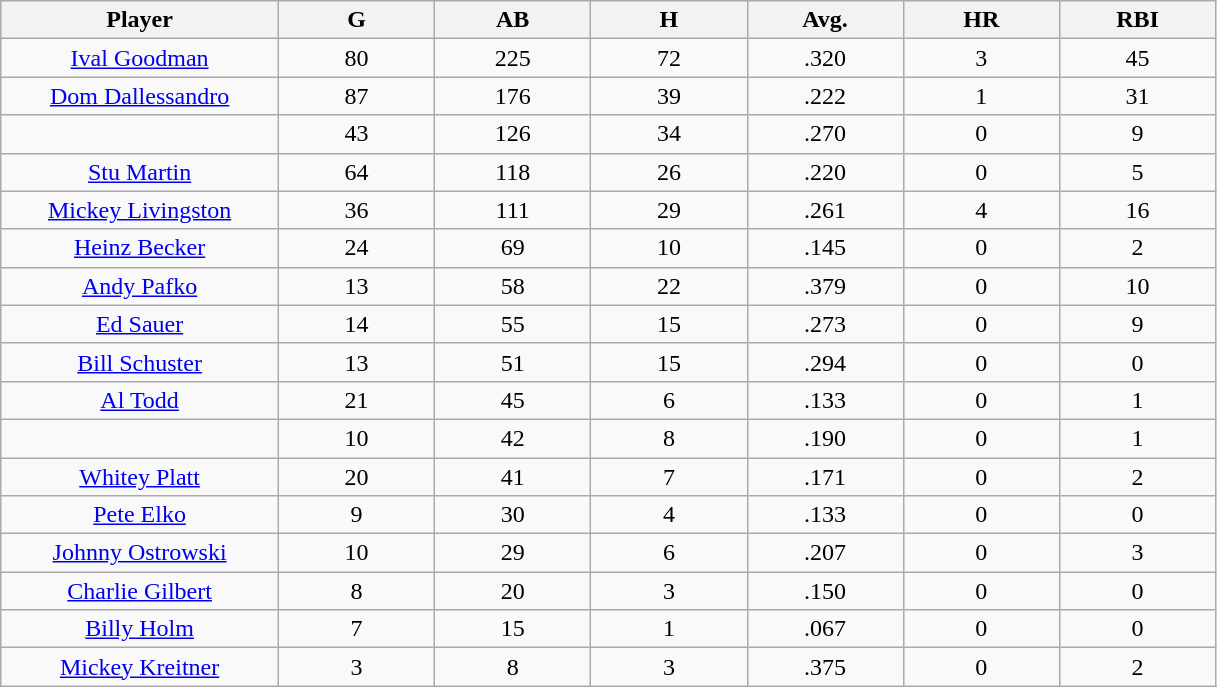<table class="wikitable sortable">
<tr>
<th bgcolor="#DDDDFF" width="16%">Player</th>
<th bgcolor="#DDDDFF" width="9%">G</th>
<th bgcolor="#DDDDFF" width="9%">AB</th>
<th bgcolor="#DDDDFF" width="9%">H</th>
<th bgcolor="#DDDDFF" width="9%">Avg.</th>
<th bgcolor="#DDDDFF" width="9%">HR</th>
<th bgcolor="#DDDDFF" width="9%">RBI</th>
</tr>
<tr align="center">
<td><a href='#'>Ival Goodman</a></td>
<td>80</td>
<td>225</td>
<td>72</td>
<td>.320</td>
<td>3</td>
<td>45</td>
</tr>
<tr align=center>
<td><a href='#'>Dom Dallessandro</a></td>
<td>87</td>
<td>176</td>
<td>39</td>
<td>.222</td>
<td>1</td>
<td>31</td>
</tr>
<tr align=center>
<td></td>
<td>43</td>
<td>126</td>
<td>34</td>
<td>.270</td>
<td>0</td>
<td>9</td>
</tr>
<tr align="center">
<td><a href='#'>Stu Martin</a></td>
<td>64</td>
<td>118</td>
<td>26</td>
<td>.220</td>
<td>0</td>
<td>5</td>
</tr>
<tr align=center>
<td><a href='#'>Mickey Livingston</a></td>
<td>36</td>
<td>111</td>
<td>29</td>
<td>.261</td>
<td>4</td>
<td>16</td>
</tr>
<tr align=center>
<td><a href='#'>Heinz Becker</a></td>
<td>24</td>
<td>69</td>
<td>10</td>
<td>.145</td>
<td>0</td>
<td>2</td>
</tr>
<tr align=center>
<td><a href='#'>Andy Pafko</a></td>
<td>13</td>
<td>58</td>
<td>22</td>
<td>.379</td>
<td>0</td>
<td>10</td>
</tr>
<tr align=center>
<td><a href='#'>Ed Sauer</a></td>
<td>14</td>
<td>55</td>
<td>15</td>
<td>.273</td>
<td>0</td>
<td>9</td>
</tr>
<tr align=center>
<td><a href='#'>Bill Schuster</a></td>
<td>13</td>
<td>51</td>
<td>15</td>
<td>.294</td>
<td>0</td>
<td>0</td>
</tr>
<tr align=center>
<td><a href='#'>Al Todd</a></td>
<td>21</td>
<td>45</td>
<td>6</td>
<td>.133</td>
<td>0</td>
<td>1</td>
</tr>
<tr align=center>
<td></td>
<td>10</td>
<td>42</td>
<td>8</td>
<td>.190</td>
<td>0</td>
<td>1</td>
</tr>
<tr align="center">
<td><a href='#'>Whitey Platt</a></td>
<td>20</td>
<td>41</td>
<td>7</td>
<td>.171</td>
<td>0</td>
<td>2</td>
</tr>
<tr align=center>
<td><a href='#'>Pete Elko</a></td>
<td>9</td>
<td>30</td>
<td>4</td>
<td>.133</td>
<td>0</td>
<td>0</td>
</tr>
<tr align=center>
<td><a href='#'>Johnny Ostrowski</a></td>
<td>10</td>
<td>29</td>
<td>6</td>
<td>.207</td>
<td>0</td>
<td>3</td>
</tr>
<tr align=center>
<td><a href='#'>Charlie Gilbert</a></td>
<td>8</td>
<td>20</td>
<td>3</td>
<td>.150</td>
<td>0</td>
<td>0</td>
</tr>
<tr align=center>
<td><a href='#'>Billy Holm</a></td>
<td>7</td>
<td>15</td>
<td>1</td>
<td>.067</td>
<td>0</td>
<td>0</td>
</tr>
<tr align=center>
<td><a href='#'>Mickey Kreitner</a></td>
<td>3</td>
<td>8</td>
<td>3</td>
<td>.375</td>
<td>0</td>
<td>2</td>
</tr>
</table>
